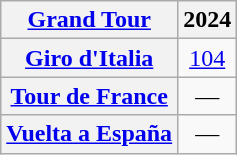<table class="wikitable plainrowheaders">
<tr>
<th scope="col"><a href='#'>Grand Tour</a></th>
<th scope="col">2024</th>
</tr>
<tr style="text-align:center;">
<th scope="row"> <a href='#'>Giro d'Italia</a></th>
<td><a href='#'>104</a></td>
</tr>
<tr style="text-align:center;">
<th scope="row"> <a href='#'>Tour de France</a></th>
<td>—</td>
</tr>
<tr style="text-align:center;">
<th scope="row"> <a href='#'>Vuelta a España</a></th>
<td>—</td>
</tr>
</table>
